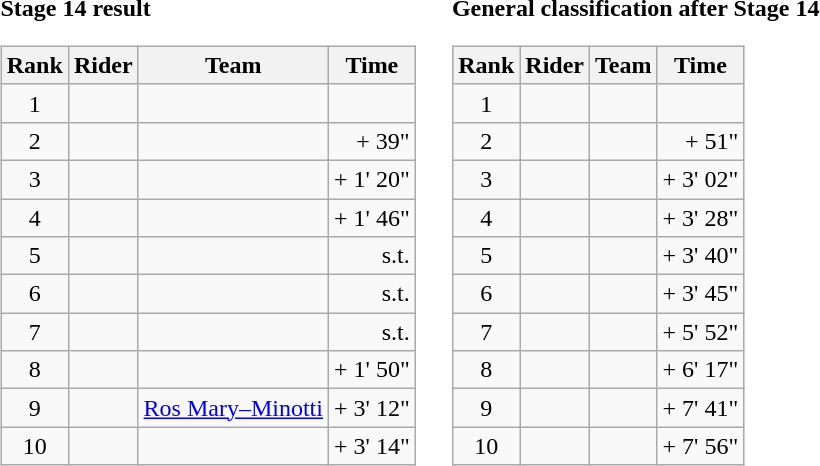<table>
<tr>
<td><strong>Stage 14 result</strong><br><table class="wikitable">
<tr>
<th scope="col">Rank</th>
<th scope="col">Rider</th>
<th scope="col">Team</th>
<th scope="col">Time</th>
</tr>
<tr>
<td style="text-align:center;">1</td>
<td></td>
<td></td>
<td style="text-align:right;"></td>
</tr>
<tr>
<td style="text-align:center;">2</td>
<td></td>
<td></td>
<td style="text-align:right;">+ 39"</td>
</tr>
<tr>
<td style="text-align:center;">3</td>
<td></td>
<td></td>
<td style="text-align:right;">+ 1' 20"</td>
</tr>
<tr>
<td style="text-align:center;">4</td>
<td></td>
<td></td>
<td style="text-align:right;">+ 1' 46"</td>
</tr>
<tr>
<td style="text-align:center;">5</td>
<td></td>
<td></td>
<td style="text-align:right;">s.t.</td>
</tr>
<tr>
<td style="text-align:center;">6</td>
<td></td>
<td></td>
<td style="text-align:right;">s.t.</td>
</tr>
<tr>
<td style="text-align:center;">7</td>
<td></td>
<td></td>
<td style="text-align:right;">s.t.</td>
</tr>
<tr>
<td style="text-align:center;">8</td>
<td></td>
<td></td>
<td style="text-align:right;">+ 1' 50"</td>
</tr>
<tr>
<td style="text-align:center;">9</td>
<td></td>
<td><a href='#'>Ros Mary–Minotti</a></td>
<td style="text-align:right;">+ 3' 12"</td>
</tr>
<tr>
<td style="text-align:center;">10</td>
<td></td>
<td></td>
<td style="text-align:right;">+ 3' 14"</td>
</tr>
</table>
</td>
<td></td>
<td><strong>General classification after Stage 14</strong><br><table class="wikitable">
<tr>
<th scope="col">Rank</th>
<th scope="col">Rider</th>
<th scope="col">Team</th>
<th scope="col">Time</th>
</tr>
<tr>
<td style="text-align:center;">1</td>
<td></td>
<td></td>
<td style="text-align:right;"></td>
</tr>
<tr>
<td style="text-align:center;">2</td>
<td></td>
<td></td>
<td style="text-align:right;">+ 51"</td>
</tr>
<tr>
<td style="text-align:center;">3</td>
<td></td>
<td></td>
<td style="text-align:right;">+ 3' 02"</td>
</tr>
<tr>
<td style="text-align:center;">4</td>
<td></td>
<td></td>
<td style="text-align:right;">+ 3' 28"</td>
</tr>
<tr>
<td style="text-align:center;">5</td>
<td></td>
<td></td>
<td style="text-align:right;">+ 3' 40"</td>
</tr>
<tr>
<td style="text-align:center;">6</td>
<td></td>
<td></td>
<td style="text-align:right;">+ 3' 45"</td>
</tr>
<tr>
<td style="text-align:center;">7</td>
<td></td>
<td></td>
<td style="text-align:right;">+ 5' 52"</td>
</tr>
<tr>
<td style="text-align:center;">8</td>
<td></td>
<td></td>
<td style="text-align:right;">+ 6' 17"</td>
</tr>
<tr>
<td style="text-align:center;">9</td>
<td></td>
<td></td>
<td style="text-align:right;">+ 7' 41"</td>
</tr>
<tr>
<td style="text-align:center;">10</td>
<td></td>
<td></td>
<td style="text-align:right;">+ 7' 56"</td>
</tr>
</table>
</td>
</tr>
</table>
